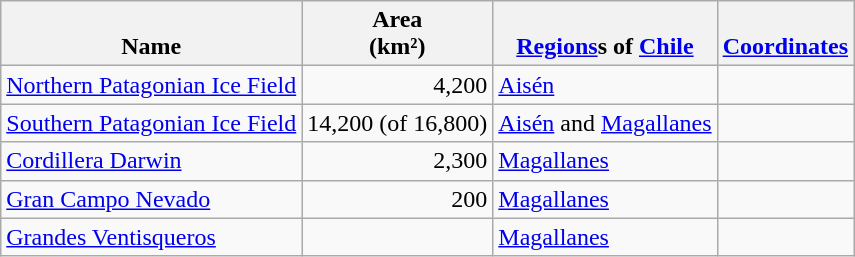<table class="wikitable sortable">
<tr>
<th valign="bottom" align="left">Name</th>
<th valign="bottom" align="right">Area<br>(km²)</th>
<th valign="bottom" align="left"><a href='#'>Regions</a>s of <a href='#'>Chile</a></th>
<th valign="bottom" align="left"><a href='#'>Coordinates</a></th>
</tr>
<tr>
<td><a href='#'>Northern Patagonian Ice Field</a></td>
<td align="right">4,200</td>
<td><a href='#'>Aisén</a></td>
<td align="right"></td>
</tr>
<tr>
<td><a href='#'>Southern Patagonian Ice Field</a></td>
<td align="right">14,200 (of 16,800)</td>
<td><a href='#'>Aisén</a> and <a href='#'>Magallanes</a></td>
<td align="right"></td>
</tr>
<tr>
<td><a href='#'>Cordillera Darwin</a></td>
<td align="right">2,300</td>
<td><a href='#'>Magallanes</a></td>
<td align="right"></td>
</tr>
<tr>
<td><a href='#'>Gran Campo Nevado</a></td>
<td align="right">200</td>
<td><a href='#'>Magallanes</a></td>
<td align="right"></td>
</tr>
<tr>
<td><a href='#'>Grandes Ventisqueros</a></td>
<td align="right"></td>
<td><a href='#'>Magallanes</a></td>
<td align="right"></td>
</tr>
</table>
